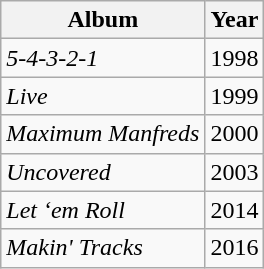<table class="wikitable">
<tr>
<th>Album</th>
<th>Year</th>
</tr>
<tr>
<td><em>5-4-3-2-1</em></td>
<td>1998</td>
</tr>
<tr>
<td><em>Live</em></td>
<td>1999</td>
</tr>
<tr>
<td><em>Maximum Manfreds</em></td>
<td>2000</td>
</tr>
<tr>
<td><em>Uncovered</em></td>
<td>2003</td>
</tr>
<tr>
<td><em>Let ‘em Roll</em></td>
<td>2014</td>
</tr>
<tr>
<td><em>Makin' Tracks</em></td>
<td>2016</td>
</tr>
</table>
